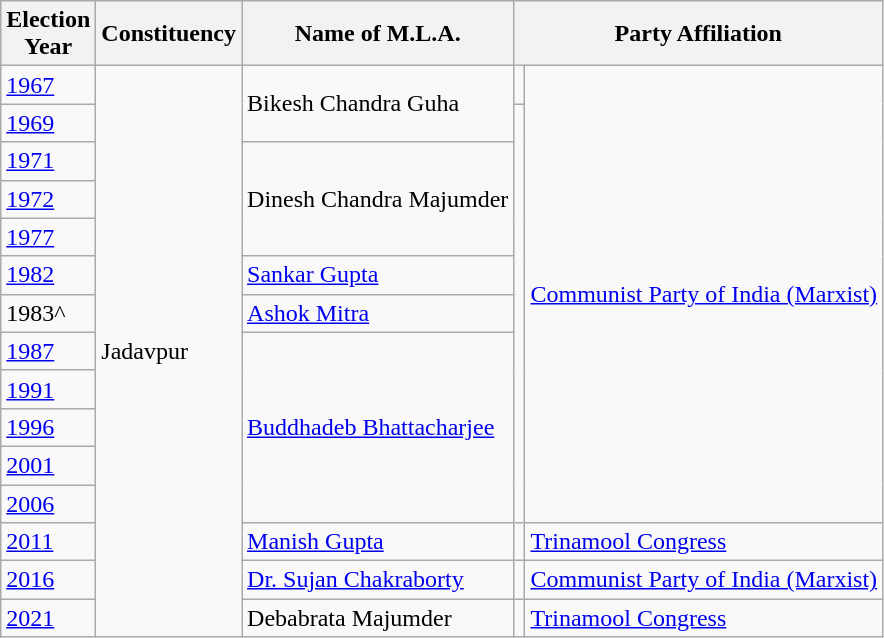<table class="wikitable sortable">
<tr>
<th>Election<br> Year</th>
<th>Constituency</th>
<th>Name of M.L.A.</th>
<th colspan="2">Party Affiliation</th>
</tr>
<tr>
<td><a href='#'>1967</a></td>
<td rowspan=18>Jadavpur</td>
<td rowspan=2>Bikesh Chandra Guha</td>
<td></td>
<td rowspan="12"><a href='#'>Communist Party of India (Marxist)</a></td>
</tr>
<tr>
<td><a href='#'>1969</a></td>
</tr>
<tr>
<td><a href='#'>1971</a></td>
<td rowspan=3>Dinesh Chandra Majumder</td>
</tr>
<tr>
<td><a href='#'>1972</a></td>
</tr>
<tr>
<td><a href='#'>1977</a></td>
</tr>
<tr>
<td><a href='#'>1982</a></td>
<td><a href='#'>Sankar Gupta</a></td>
</tr>
<tr>
<td>1983^</td>
<td><a href='#'>Ashok Mitra</a></td>
</tr>
<tr>
<td><a href='#'>1987</a></td>
<td rowspan=5><a href='#'>Buddhadeb Bhattacharjee</a></td>
</tr>
<tr>
<td><a href='#'>1991</a></td>
</tr>
<tr>
<td><a href='#'>1996</a></td>
</tr>
<tr>
<td><a href='#'>2001</a></td>
</tr>
<tr>
<td><a href='#'>2006</a></td>
</tr>
<tr>
<td><a href='#'>2011</a></td>
<td><a href='#'>Manish Gupta</a></td>
<td></td>
<td><a href='#'>Trinamool Congress</a></td>
</tr>
<tr>
<td><a href='#'>2016</a></td>
<td><a href='#'>Dr. Sujan Chakraborty</a></td>
<td></td>
<td><a href='#'>Communist Party of India (Marxist)</a></td>
</tr>
<tr>
<td><a href='#'>2021</a></td>
<td>Debabrata Majumder</td>
<td></td>
<td><a href='#'>Trinamool Congress</a></td>
</tr>
</table>
